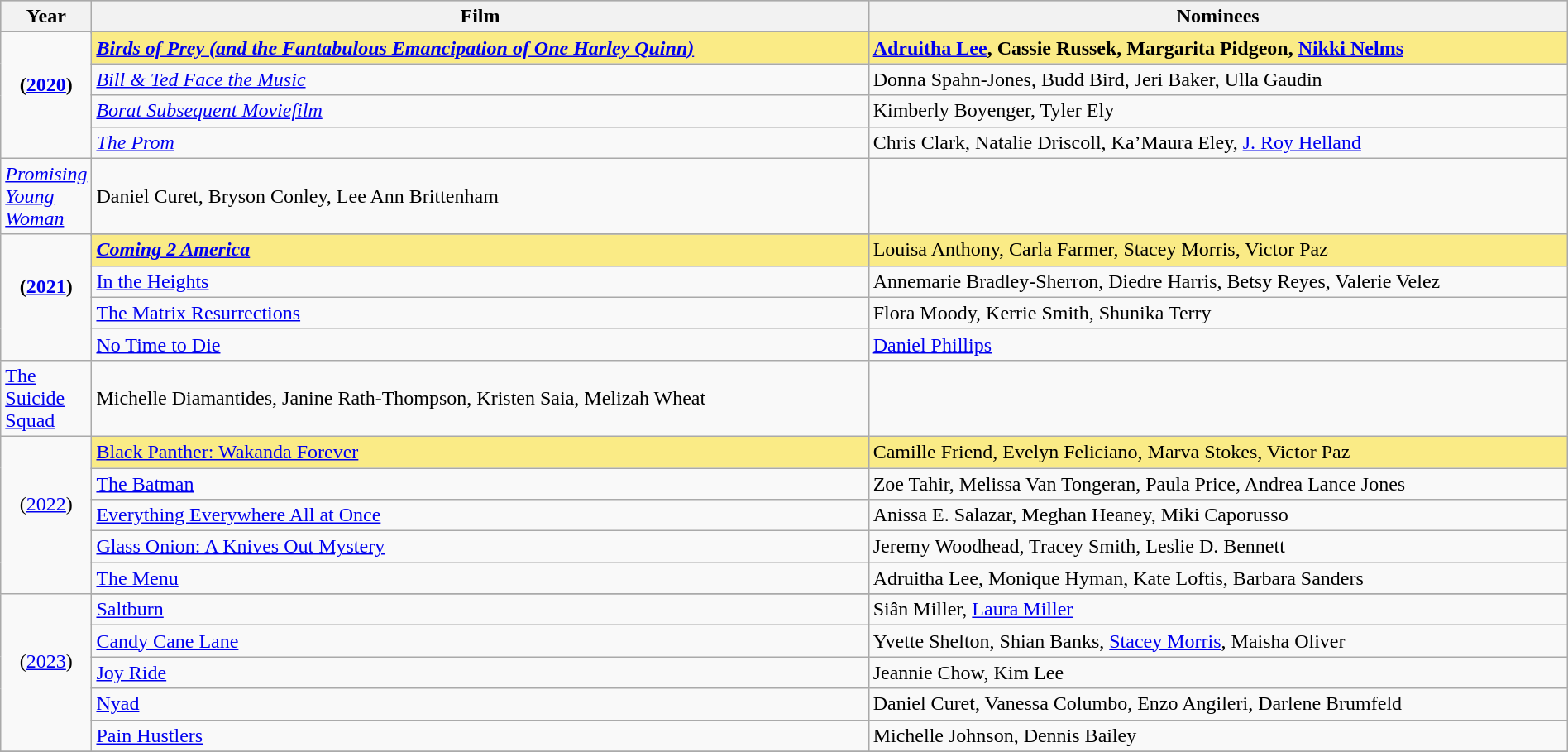<table class="wikitable" style="width:100%">
<tr bgcolor="#bebebe">
<th width="5%">Year</th>
<th width="50%">Film</th>
<th width="45%">Nominees</th>
</tr>
<tr>
<td rowspan=6 style="text-align:center"><strong>(<a href='#'>2020</a>)</strong><br> <br> </td>
</tr>
<tr>
</tr>
<tr style="background:#FAEB86">
<td><strong><em><a href='#'>Birds of Prey (and the Fantabulous Emancipation of One Harley Quinn)</a></em></strong></td>
<td><strong><a href='#'>Adruitha Lee</a>, Cassie Russek, Margarita Pidgeon, <a href='#'>Nikki Nelms</a></strong></td>
</tr>
<tr>
<td><em><a href='#'>Bill & Ted Face the Music</a></em></td>
<td>Donna Spahn-Jones, Budd Bird, Jeri Baker, Ulla Gaudin</td>
</tr>
<tr>
<td><em><a href='#'>Borat Subsequent Moviefilm</a></em></td>
<td>Kimberly Boyenger, Tyler Ely</td>
</tr>
<tr>
<td><em><a href='#'>The Prom</a></em></td>
<td>Chris Clark, Natalie Driscoll, Ka’Maura Eley, <a href='#'>J. Roy Helland</a></td>
</tr>
<tr>
<td><em><a href='#'>Promising Young Woman</a></em></td>
<td>Daniel Curet, Bryson Conley, Lee Ann Brittenham</td>
</tr>
<tr>
<td rowspan=6 style="text-align:center"><strong>(<a href='#'>2021</a>)</strong><br> <br> </td>
</tr>
<tr>
</tr>
<tr style="background:#FAEB86">
<td><strong><em><a href='#'>Coming 2 America</a><em> <strong></td>
<td></strong>Louisa Anthony, Carla Farmer, Stacey Morris, Victor Paz<strong></td>
</tr>
<tr>
<td></em><a href='#'>In the Heights</a><em></td>
<td>Annemarie Bradley-Sherron, Diedre Harris, Betsy Reyes, Valerie Velez</td>
</tr>
<tr>
<td></em><a href='#'>The Matrix Resurrections</a><em></td>
<td>Flora Moody, Kerrie Smith, Shunika Terry</td>
</tr>
<tr>
<td></em><a href='#'>No Time to Die</a><em></td>
<td><a href='#'>Daniel Phillips</a></td>
</tr>
<tr>
<td></em><a href='#'>The Suicide Squad</a><em></td>
<td>Michelle Diamantides, Janine Rath-Thompson, Kristen Saia, Melizah Wheat</td>
</tr>
<tr>
<td rowspan=5 style="text-align:center"></strong>(<a href='#'>2022</a>)<strong><br><br></td>
<td - style="background:#FAEB86"></em></strong><a href='#'>Black Panther: Wakanda Forever</a><strong><em></td>
<td style="background:#FAEB86"></strong>Camille Friend, Evelyn Feliciano, Marva Stokes, Victor Paz<strong></td>
</tr>
<tr>
<td></em><a href='#'>The Batman</a><em></td>
<td>Zoe Tahir, Melissa Van Tongeran, Paula Price, Andrea Lance Jones</td>
</tr>
<tr>
<td></em><a href='#'>Everything Everywhere All at Once</a><em></td>
<td>Anissa E. Salazar, Meghan Heaney, Miki Caporusso</td>
</tr>
<tr>
<td></em><a href='#'>Glass Onion: A Knives Out Mystery</a><em></td>
<td>Jeremy Woodhead, Tracey Smith, Leslie D. Bennett</td>
</tr>
<tr>
<td></em><a href='#'>The Menu</a><em></td>
<td>Adruitha Lee, Monique Hyman, Kate Loftis, Barbara Sanders</td>
</tr>
<tr>
<td rowspan=6 style="text-align:center"></strong>(<a href='#'>2023</a>)<strong><br><br></td>
</tr>
<tr>
<td></em><a href='#'></strong>Saltburn<strong></a><em></td>
<td></strong>Siân Miller, <a href='#'>Laura Miller</a><strong></td>
</tr>
<tr>
<td></em><a href='#'>Candy Cane Lane</a><em></td>
<td>Yvette Shelton, Shian Banks, <a href='#'>Stacey Morris</a>, Maisha Oliver</td>
</tr>
<tr>
<td></em><a href='#'>Joy Ride</a><em></td>
<td>Jeannie Chow, Kim Lee</td>
</tr>
<tr>
<td></em><a href='#'>Nyad</a><em></td>
<td>Daniel Curet, Vanessa Columbo, Enzo Angileri, Darlene Brumfeld</td>
</tr>
<tr>
<td></em><a href='#'>Pain Hustlers</a><em></td>
<td>Michelle Johnson, Dennis Bailey</td>
</tr>
<tr>
</tr>
</table>
